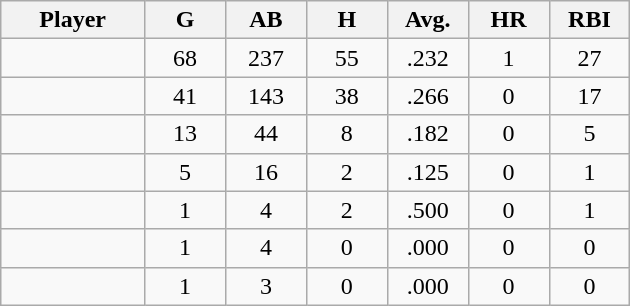<table class="wikitable sortable">
<tr>
<th bgcolor="#DDDDFF" width="16%">Player</th>
<th bgcolor="#DDDDFF" width="9%">G</th>
<th bgcolor="#DDDDFF" width="9%">AB</th>
<th bgcolor="#DDDDFF" width="9%">H</th>
<th bgcolor="#DDDDFF" width="9%">Avg.</th>
<th bgcolor="#DDDDFF" width="9%">HR</th>
<th bgcolor="#DDDDFF" width="9%">RBI</th>
</tr>
<tr align="center">
<td></td>
<td>68</td>
<td>237</td>
<td>55</td>
<td>.232</td>
<td>1</td>
<td>27</td>
</tr>
<tr align="center">
<td></td>
<td>41</td>
<td>143</td>
<td>38</td>
<td>.266</td>
<td>0</td>
<td>17</td>
</tr>
<tr align="center">
<td></td>
<td>13</td>
<td>44</td>
<td>8</td>
<td>.182</td>
<td>0</td>
<td>5</td>
</tr>
<tr align="center">
<td></td>
<td>5</td>
<td>16</td>
<td>2</td>
<td>.125</td>
<td>0</td>
<td>1</td>
</tr>
<tr align="center">
<td></td>
<td>1</td>
<td>4</td>
<td>2</td>
<td>.500</td>
<td>0</td>
<td>1</td>
</tr>
<tr align="center">
<td></td>
<td>1</td>
<td>4</td>
<td>0</td>
<td>.000</td>
<td>0</td>
<td>0</td>
</tr>
<tr align="center">
<td></td>
<td>1</td>
<td>3</td>
<td>0</td>
<td>.000</td>
<td>0</td>
<td>0</td>
</tr>
</table>
